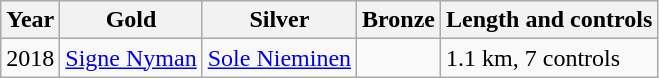<table class="wikitable">
<tr>
<th>Year</th>
<th>Gold</th>
<th>Silver</th>
<th>Bronze</th>
<th>Length and controls</th>
</tr>
<tr>
<td>2018</td>
<td> <a href='#'>Signe Nyman</a></td>
<td> <a href='#'>Sole Nieminen</a></td>
<td></td>
<td>1.1 km, 7 controls</td>
</tr>
</table>
